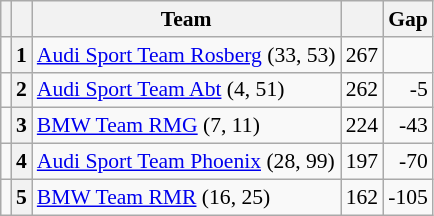<table class="wikitable" style="font-size: 90%;">
<tr>
<th></th>
<th></th>
<th>Team</th>
<th></th>
<th>Gap</th>
</tr>
<tr>
<td align="left"></td>
<th>1</th>
<td> <a href='#'>Audi Sport Team Rosberg</a> (33, 53)</td>
<td align="right">267</td>
<td align="right"></td>
</tr>
<tr>
<td align="left"></td>
<th>2</th>
<td> <a href='#'>Audi Sport Team Abt</a> (4, 51)</td>
<td align="right">262</td>
<td align="right">-5</td>
</tr>
<tr>
<td align="left"></td>
<th>3</th>
<td> <a href='#'>BMW Team RMG</a> (7, 11)</td>
<td align="right">224</td>
<td align="right">-43</td>
</tr>
<tr>
<td align="left"></td>
<th>4</th>
<td> <a href='#'>Audi Sport Team Phoenix</a> (28, 99)</td>
<td align="right">197</td>
<td align="right">-70</td>
</tr>
<tr>
<td align="left"></td>
<th>5</th>
<td> <a href='#'>BMW Team RMR</a> (16, 25)</td>
<td align="right">162</td>
<td align="right">-105</td>
</tr>
</table>
